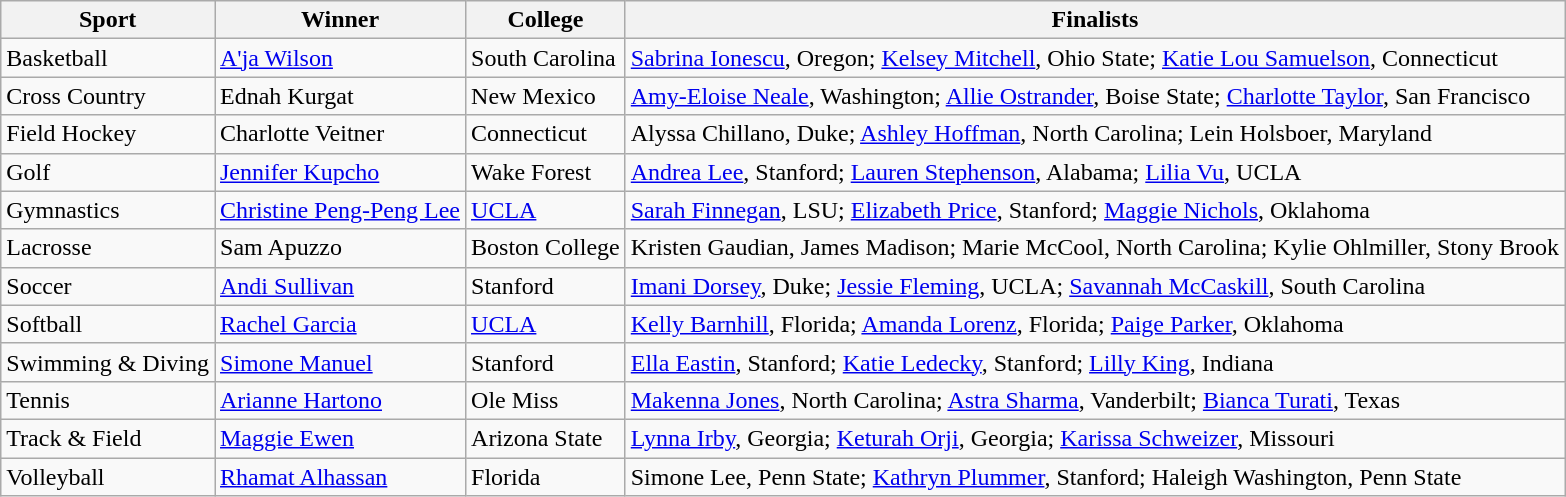<table class="wikitable">
<tr>
<th>Sport</th>
<th>Winner</th>
<th>College</th>
<th>Finalists</th>
</tr>
<tr>
<td>Basketball</td>
<td><a href='#'>A'ja Wilson</a></td>
<td>South Carolina</td>
<td><a href='#'>Sabrina Ionescu</a>, Oregon; <a href='#'>Kelsey Mitchell</a>, Ohio State; <a href='#'>Katie Lou Samuelson</a>, Connecticut</td>
</tr>
<tr>
<td>Cross Country</td>
<td>Ednah Kurgat</td>
<td>New Mexico</td>
<td><a href='#'>Amy-Eloise Neale</a>, Washington; <a href='#'>Allie Ostrander</a>, Boise State; <a href='#'>Charlotte Taylor</a>, San Francisco</td>
</tr>
<tr>
<td>Field Hockey</td>
<td>Charlotte Veitner</td>
<td>Connecticut</td>
<td>Alyssa Chillano, Duke; <a href='#'>Ashley Hoffman</a>, North Carolina; Lein Holsboer, Maryland</td>
</tr>
<tr>
<td>Golf</td>
<td><a href='#'>Jennifer Kupcho</a></td>
<td>Wake Forest</td>
<td><a href='#'>Andrea Lee</a>, Stanford; <a href='#'>Lauren Stephenson</a>, Alabama; <a href='#'>Lilia Vu</a>, UCLA</td>
</tr>
<tr>
<td>Gymnastics</td>
<td><a href='#'>Christine Peng-Peng Lee</a></td>
<td><a href='#'>UCLA</a></td>
<td><a href='#'>Sarah Finnegan</a>, LSU; <a href='#'>Elizabeth Price</a>, Stanford; <a href='#'>Maggie Nichols</a>, Oklahoma</td>
</tr>
<tr>
<td>Lacrosse</td>
<td>Sam Apuzzo</td>
<td>Boston College</td>
<td>Kristen Gaudian, James Madison; Marie McCool, North Carolina; Kylie Ohlmiller, Stony Brook</td>
</tr>
<tr>
<td>Soccer</td>
<td><a href='#'>Andi Sullivan</a></td>
<td>Stanford</td>
<td><a href='#'>Imani Dorsey</a>, Duke; <a href='#'>Jessie Fleming</a>, UCLA; <a href='#'>Savannah McCaskill</a>, South Carolina</td>
</tr>
<tr>
<td>Softball</td>
<td><a href='#'>Rachel Garcia</a></td>
<td><a href='#'>UCLA</a></td>
<td><a href='#'>Kelly Barnhill</a>, Florida; <a href='#'>Amanda Lorenz</a>, Florida; <a href='#'>Paige Parker</a>, Oklahoma</td>
</tr>
<tr>
<td>Swimming & Diving</td>
<td><a href='#'>Simone Manuel</a></td>
<td>Stanford</td>
<td><a href='#'>Ella Eastin</a>, Stanford; <a href='#'>Katie Ledecky</a>, Stanford; <a href='#'>Lilly King</a>, Indiana</td>
</tr>
<tr>
<td>Tennis</td>
<td><a href='#'>Arianne Hartono</a></td>
<td>Ole Miss</td>
<td><a href='#'>Makenna Jones</a>, North Carolina; <a href='#'>Astra Sharma</a>, Vanderbilt; <a href='#'>Bianca Turati</a>, Texas</td>
</tr>
<tr>
<td>Track & Field</td>
<td><a href='#'>Maggie Ewen</a></td>
<td>Arizona State</td>
<td><a href='#'>Lynna Irby</a>, Georgia; <a href='#'>Keturah Orji</a>, Georgia; <a href='#'>Karissa Schweizer</a>, Missouri</td>
</tr>
<tr>
<td>Volleyball</td>
<td><a href='#'>Rhamat Alhassan</a></td>
<td>Florida</td>
<td>Simone Lee, Penn State; <a href='#'>Kathryn Plummer</a>, Stanford; Haleigh Washington, Penn State</td>
</tr>
</table>
